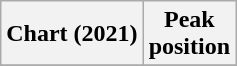<table class="wikitable plainrowheaders">
<tr>
<th scope="col">Chart (2021)</th>
<th scope="col">Peak<br>position</th>
</tr>
<tr>
</tr>
</table>
